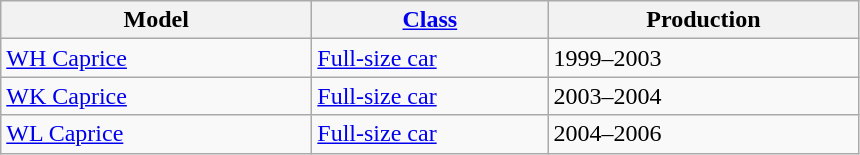<table class="wikitable">
<tr>
<th style="width:200px;">Model</th>
<th style="width:150px;"><a href='#'>Class</a></th>
<th style="width:200px;">Production</th>
</tr>
<tr>
<td valign="top"><a href='#'>WH Caprice</a></td>
<td valign="top"><a href='#'>Full-size car</a></td>
<td valign="top">1999–2003</td>
</tr>
<tr>
<td valign="top"><a href='#'>WK Caprice</a></td>
<td valign="top"><a href='#'>Full-size car</a></td>
<td valign="top">2003–2004</td>
</tr>
<tr>
<td valign="top"><a href='#'>WL Caprice</a></td>
<td valign="top"><a href='#'>Full-size car</a></td>
<td valign="top">2004–2006</td>
</tr>
</table>
